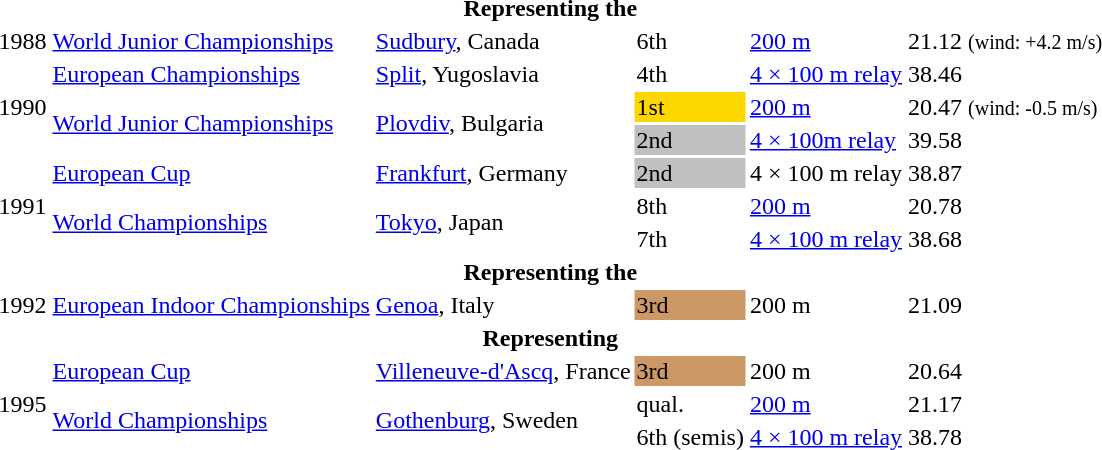<table>
<tr>
<th colspan="7">Representing the </th>
</tr>
<tr>
<td>1988</td>
<td><a href='#'>World Junior Championships</a></td>
<td><a href='#'>Sudbury</a>, Canada</td>
<td>6th</td>
<td><a href='#'>200 m</a></td>
<td>21.12</td>
<td> <small>(wind: +4.2 m/s)</small></td>
</tr>
<tr>
<td rowspan=3>1990</td>
<td><a href='#'>European Championships</a></td>
<td><a href='#'>Split</a>, Yugoslavia</td>
<td>4th</td>
<td><a href='#'>4 × 100 m relay</a></td>
<td>38.46</td>
<td></td>
</tr>
<tr>
<td rowspan=2><a href='#'>World Junior Championships</a></td>
<td rowspan=2><a href='#'>Plovdiv</a>, Bulgaria</td>
<td bgcolor=gold>1st</td>
<td><a href='#'>200 m</a></td>
<td>20.47</td>
<td><small>(wind: -0.5 m/s)</small> </td>
</tr>
<tr>
<td bgcolor=silver>2nd</td>
<td><a href='#'>4 × 100m relay</a></td>
<td>39.58</td>
<td></td>
</tr>
<tr>
<td rowspan=3>1991</td>
<td><a href='#'>European Cup</a></td>
<td><a href='#'>Frankfurt</a>, Germany</td>
<td bgcolor=silver>2nd</td>
<td>4 × 100 m relay</td>
<td>38.87</td>
<td></td>
</tr>
<tr>
<td rowspan=2><a href='#'>World Championships</a></td>
<td rowspan=2><a href='#'>Tokyo</a>, Japan</td>
<td>8th</td>
<td><a href='#'>200 m</a></td>
<td>20.78</td>
<td></td>
</tr>
<tr>
<td>7th</td>
<td><a href='#'>4 × 100 m relay</a></td>
<td>38.68</td>
<td></td>
</tr>
<tr>
<th colspan="7">Representing the </th>
</tr>
<tr>
<td>1992</td>
<td><a href='#'>European Indoor Championships</a></td>
<td><a href='#'>Genoa</a>, Italy</td>
<td bgcolor="cc9966">3rd</td>
<td>200 m</td>
<td>21.09</td>
<td></td>
</tr>
<tr>
<th colspan="7">Representing </th>
</tr>
<tr>
<td rowspan=3>1995</td>
<td><a href='#'>European Cup</a></td>
<td><a href='#'>Villeneuve-d'Ascq</a>, France</td>
<td bgcolor=cc9966>3rd</td>
<td>200 m</td>
<td>20.64</td>
<td></td>
</tr>
<tr>
<td rowspan=2><a href='#'>World Championships</a></td>
<td rowspan=2><a href='#'>Gothenburg</a>, Sweden</td>
<td>qual.</td>
<td><a href='#'>200 m</a></td>
<td>21.17</td>
<td></td>
</tr>
<tr>
<td>6th (semis)</td>
<td><a href='#'>4 × 100 m relay</a></td>
<td>38.78</td>
<td></td>
</tr>
</table>
